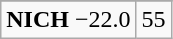<table class="wikitable">
<tr align="center">
</tr>
<tr align="center">
<td><strong>NICH</strong> −22.0</td>
<td>55</td>
</tr>
</table>
